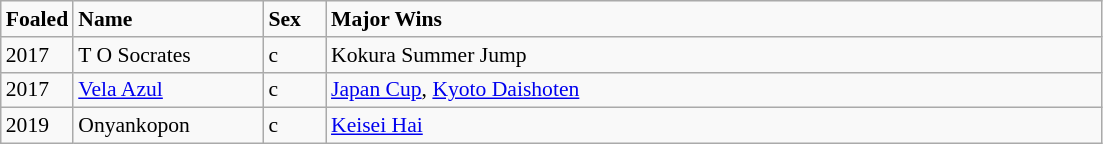<table class="wikitable" style="border-collapse: collapse; font-size: 90%; white-space: nowrap">
<tr>
<td width="35px"><strong>Foaled</strong></td>
<td width="120px"><strong>Name</strong></td>
<td width="35px"><strong>Sex</strong></td>
<td width="510px"><strong>Major Wins</strong></td>
</tr>
<tr>
<td>2017</td>
<td>T O Socrates</td>
<td>c</td>
<td>Kokura Summer Jump</td>
</tr>
<tr>
<td>2017</td>
<td><a href='#'>Vela Azul</a></td>
<td>c</td>
<td><a href='#'>Japan Cup</a>, <a href='#'>Kyoto Daishoten</a></td>
</tr>
<tr>
<td>2019</td>
<td>Onyankopon</td>
<td>c</td>
<td><a href='#'>Keisei Hai</a></td>
</tr>
</table>
